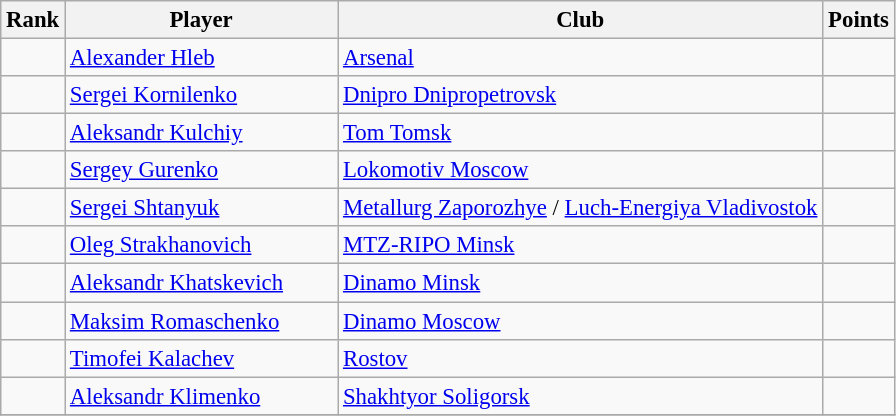<table class="wikitable" style="font-size:95%;">
<tr>
<th>Rank</th>
<th width="175pt">Player</th>
<th>Club</th>
<th>Points</th>
</tr>
<tr>
<td></td>
<td><a href='#'>Alexander Hleb</a></td>
<td> <a href='#'>Arsenal</a></td>
<td></td>
</tr>
<tr>
<td></td>
<td><a href='#'>Sergei Kornilenko</a></td>
<td> <a href='#'>Dnipro Dnipropetrovsk</a></td>
<td></td>
</tr>
<tr>
<td></td>
<td><a href='#'>Aleksandr Kulchiy</a></td>
<td> <a href='#'>Tom Tomsk</a></td>
<td></td>
</tr>
<tr>
<td></td>
<td><a href='#'>Sergey Gurenko</a></td>
<td> <a href='#'>Lokomotiv Moscow</a></td>
<td></td>
</tr>
<tr>
<td></td>
<td><a href='#'>Sergei Shtanyuk</a></td>
<td> <a href='#'>Metallurg Zaporozhye</a> /  <a href='#'>Luch-Energiya Vladivostok</a></td>
<td></td>
</tr>
<tr>
<td></td>
<td><a href='#'>Oleg Strakhanovich</a></td>
<td> <a href='#'>MTZ-RIPO Minsk</a></td>
<td></td>
</tr>
<tr>
<td></td>
<td><a href='#'>Aleksandr Khatskevich</a></td>
<td> <a href='#'>Dinamo Minsk</a></td>
<td></td>
</tr>
<tr>
<td></td>
<td><a href='#'>Maksim Romaschenko</a></td>
<td> <a href='#'>Dinamo Moscow</a></td>
<td></td>
</tr>
<tr>
<td></td>
<td><a href='#'>Timofei Kalachev</a></td>
<td> <a href='#'>Rostov</a></td>
<td></td>
</tr>
<tr>
<td></td>
<td><a href='#'>Aleksandr Klimenko</a></td>
<td> <a href='#'>Shakhtyor Soligorsk</a></td>
<td></td>
</tr>
<tr>
</tr>
</table>
